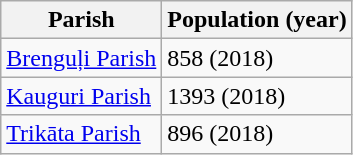<table class="sortable wikitable">
<tr>
<th>Parish</th>
<th>Population (year)</th>
</tr>
<tr>
<td><a href='#'>Brenguļi Parish</a></td>
<td>858 (2018)</td>
</tr>
<tr>
<td><a href='#'>Kauguri Parish</a></td>
<td>1393 (2018)</td>
</tr>
<tr>
<td><a href='#'>Trikāta Parish</a></td>
<td>896 (2018)</td>
</tr>
</table>
